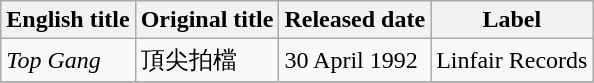<table class="wikitable">
<tr>
<th>English title</th>
<th>Original title</th>
<th>Released date</th>
<th>Label</th>
</tr>
<tr>
<td><em>Top Gang</em></td>
<td>頂尖拍檔</td>
<td>30 April 1992</td>
<td>Linfair Records</td>
</tr>
<tr>
</tr>
</table>
